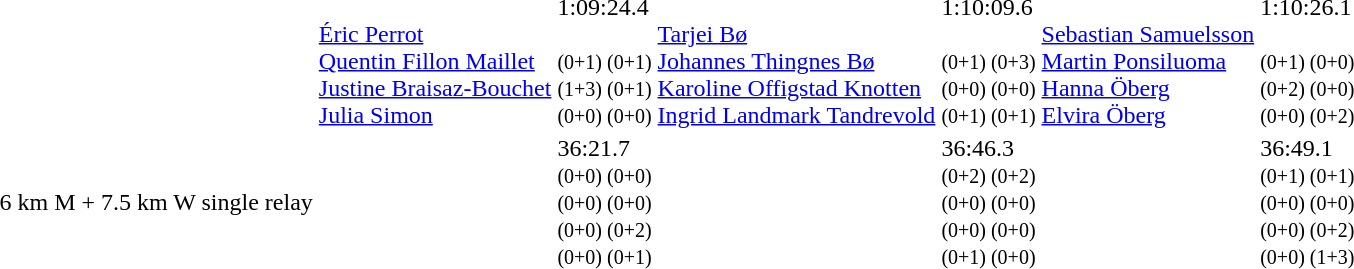<table>
<tr>
<td><br></td>
<td><br><a href='#'>Éric Perrot</a><br><a href='#'>Quentin Fillon Maillet</a><br><a href='#'>Justine Braisaz-Bouchet</a><br><a href='#'>Julia Simon</a></td>
<td>1:09:24.4<br><small><br>(0+1) (0+1)<br>(1+3) (0+1)<br>(0+0) (0+0)</small></td>
<td><br><a href='#'>Tarjei Bø</a><br><a href='#'>Johannes Thingnes Bø</a><br><a href='#'>Karoline Offigstad Knotten</a><br><a href='#'>Ingrid Landmark Tandrevold</a></td>
<td>1:10:09.6<br><small><br>(0+1) (0+3)<br>(0+0) (0+0)<br>(0+1) (0+1)</small></td>
<td><br><a href='#'>Sebastian Samuelsson</a><br><a href='#'>Martin Ponsiluoma</a><br><a href='#'>Hanna Öberg</a><br><a href='#'>Elvira Öberg</a></td>
<td>1:10:26.1<br><small><br>(0+1) (0+0)<br>(0+2) (0+0)<br>(0+0) (0+2)</small></td>
</tr>
<tr>
<td>6 km M + 7.5 km W single relay<br></td>
<td></td>
<td>36:21.7<br><small>(0+0) (0+0)<br>(0+0) (0+0)<br>(0+0) (0+2)<br>(0+0) (0+1)</small></td>
<td></td>
<td>36:46.3<br><small>(0+2) (0+2)<br>(0+0) (0+0)<br>(0+0) (0+0)<br>(0+1) (0+0)</small></td>
<td></td>
<td>36:49.1<br><small>(0+1) (0+1)<br>(0+0) (0+0)<br>(0+0) (0+2)<br>(0+0) (1+3)</small></td>
</tr>
</table>
